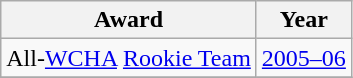<table class="wikitable">
<tr>
<th>Award</th>
<th>Year</th>
</tr>
<tr>
<td>All-<a href='#'>WCHA</a> <a href='#'>Rookie Team</a></td>
<td><a href='#'>2005–06</a></td>
</tr>
<tr>
</tr>
</table>
